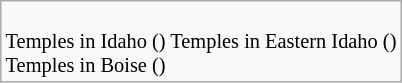<table class="wikitable floatright" style="font-size: 85%;">
<tr>
<td><br>Temples in Idaho ()

Temples in Eastern Idaho ()
<br>

Temples in Boise ()
</td>
</tr>
</table>
